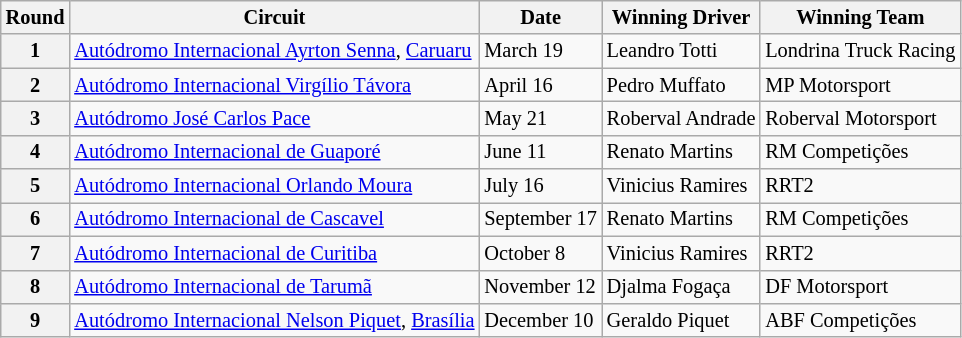<table class="wikitable" style="font-size: 85%;">
<tr>
<th>Round</th>
<th>Circuit</th>
<th>Date</th>
<th>Winning Driver</th>
<th>Winning Team</th>
</tr>
<tr>
<th>1</th>
<td><a href='#'>Autódromo Internacional Ayrton Senna</a>, <a href='#'>Caruaru</a></td>
<td>March 19</td>
<td>Leandro Totti</td>
<td>Londrina Truck Racing</td>
</tr>
<tr>
<th>2</th>
<td><a href='#'>Autódromo Internacional Virgílio Távora</a></td>
<td>April 16</td>
<td>Pedro Muffato</td>
<td>MP Motorsport</td>
</tr>
<tr>
<th>3</th>
<td><a href='#'>Autódromo José Carlos Pace</a></td>
<td>May 21</td>
<td>Roberval Andrade</td>
<td>Roberval Motorsport</td>
</tr>
<tr>
<th>4</th>
<td><a href='#'>Autódromo Internacional de Guaporé</a></td>
<td>June 11</td>
<td>Renato Martins</td>
<td>RM Competições</td>
</tr>
<tr>
<th>5</th>
<td><a href='#'>Autódromo Internacional Orlando Moura</a></td>
<td>July 16</td>
<td>Vinicius Ramires</td>
<td>RRT2</td>
</tr>
<tr>
<th>6</th>
<td><a href='#'>Autódromo Internacional de Cascavel</a></td>
<td>September 17</td>
<td>Renato Martins</td>
<td>RM Competições</td>
</tr>
<tr>
<th>7</th>
<td><a href='#'>Autódromo Internacional de Curitiba</a></td>
<td>October 8</td>
<td>Vinicius Ramires</td>
<td>RRT2</td>
</tr>
<tr>
<th>8</th>
<td><a href='#'>Autódromo Internacional de Tarumã</a></td>
<td>November 12</td>
<td>Djalma Fogaça</td>
<td>DF Motorsport</td>
</tr>
<tr>
<th>9</th>
<td><a href='#'>Autódromo Internacional Nelson Piquet</a>, <a href='#'>Brasília</a></td>
<td>December 10</td>
<td>Geraldo Piquet</td>
<td>ABF Competições</td>
</tr>
</table>
